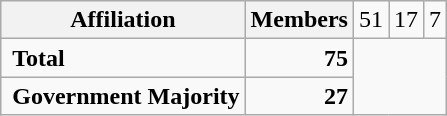<table class="wikitable">
<tr>
<th colspan="2">Affiliation</th>
<th>Members<br></th>
<td align="right">51<br></td>
<td align="right">17<br></td>
<td align="right">7</td>
</tr>
<tr>
<td colspan="2" rowspan="1"> <strong>Total</strong><br></td>
<td align="right"><strong>75</strong></td>
</tr>
<tr>
<td colspan="2" rowspan="1"> <strong>Government Majority</strong><br></td>
<td align="right"><strong>27</strong></td>
</tr>
</table>
